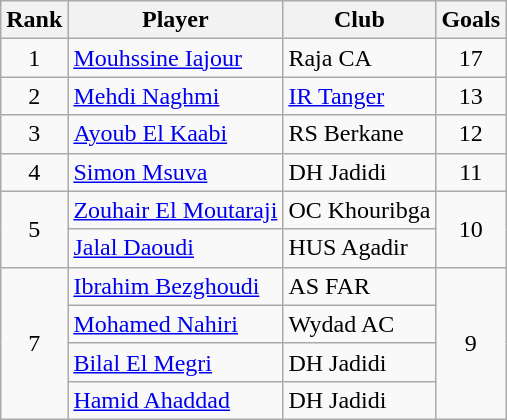<table class="wikitable" style="text-align:center">
<tr>
<th>Rank</th>
<th>Player</th>
<th>Club</th>
<th>Goals</th>
</tr>
<tr>
<td>1</td>
<td align="left"> <a href='#'>Mouhssine Iajour</a></td>
<td align="left">Raja CA</td>
<td>17</td>
</tr>
<tr>
<td>2</td>
<td align="left"> <a href='#'>Mehdi Naghmi</a></td>
<td align="left"><a href='#'>IR Tanger</a></td>
<td>13</td>
</tr>
<tr>
<td>3</td>
<td align="left"> <a href='#'>Ayoub El Kaabi</a></td>
<td align="left">RS Berkane</td>
<td>12</td>
</tr>
<tr>
<td>4</td>
<td align="left"> <a href='#'>Simon Msuva</a></td>
<td align="left">DH Jadidi</td>
<td>11</td>
</tr>
<tr>
<td rowspan=2>5</td>
<td align="left"> <a href='#'>Zouhair El Moutaraji</a></td>
<td align="left">OC Khouribga</td>
<td rowspan=2>10</td>
</tr>
<tr>
<td align="left"> <a href='#'>Jalal Daoudi</a></td>
<td align="left">HUS Agadir</td>
</tr>
<tr>
<td rowspan=4>7</td>
<td align="left"> <a href='#'>Ibrahim Bezghoudi</a></td>
<td align="left">AS FAR</td>
<td rowspan=4>9</td>
</tr>
<tr>
<td align="left"> <a href='#'>Mohamed Nahiri</a></td>
<td align="left">Wydad AC</td>
</tr>
<tr>
<td align="left"> <a href='#'>Bilal El Megri</a></td>
<td align="left">DH Jadidi</td>
</tr>
<tr>
<td align="left"> <a href='#'>Hamid Ahaddad</a></td>
<td align="left">DH Jadidi</td>
</tr>
</table>
